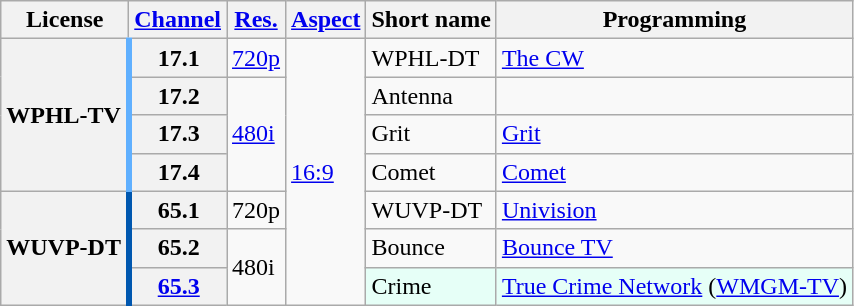<table class="wikitable">
<tr>
<th scope = "col">License</th>
<th scope = "col"><a href='#'>Channel</a></th>
<th scope = "col"><a href='#'>Res.</a></th>
<th scope = "col"><a href='#'>Aspect</a></th>
<th scope = "col">Short name</th>
<th scope = "col">Programming</th>
</tr>
<tr>
<th rowspan = "4" scope = "row" style="border-right: 4px solid #60B0FF;">WPHL-TV</th>
<th scope = "row">17.1</th>
<td><a href='#'>720p</a></td>
<td rowspan=7><a href='#'>16:9</a></td>
<td>WPHL-DT</td>
<td><a href='#'>The CW</a></td>
</tr>
<tr>
<th scope = "row">17.2</th>
<td rowspan=3><a href='#'>480i</a></td>
<td>Antenna</td>
<td></td>
</tr>
<tr>
<th scope = "row">17.3</th>
<td>Grit</td>
<td><a href='#'>Grit</a></td>
</tr>
<tr>
<th scope = "row">17.4</th>
<td>Comet</td>
<td><a href='#'>Comet</a></td>
</tr>
<tr>
<th rowspan = "3" scope = "row" style="border-right: 4px solid #0057AF;">WUVP-DT</th>
<th scope = "row">65.1</th>
<td>720p</td>
<td>WUVP-DT</td>
<td><a href='#'>Univision</a></td>
</tr>
<tr>
<th scope = "row">65.2</th>
<td rowspan=2>480i</td>
<td>Bounce</td>
<td><a href='#'>Bounce TV</a></td>
</tr>
<tr style="background-color: #E6FFF7;">
<th scope = "row"><a href='#'>65.3</a></th>
<td>Crime</td>
<td><a href='#'>True Crime Network</a> (<a href='#'>WMGM-TV</a>)</td>
</tr>
</table>
